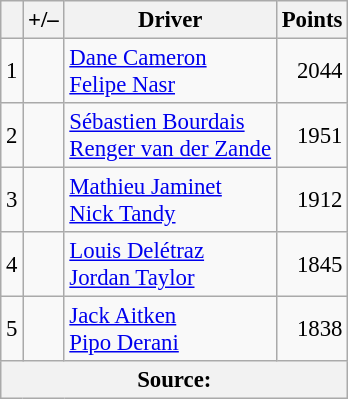<table class="wikitable" style="font-size: 95%;">
<tr>
<th scope="col"></th>
<th scope="col">+/–</th>
<th scope="col">Driver</th>
<th scope="col">Points</th>
</tr>
<tr>
<td align=center>1</td>
<td align=left></td>
<td> <a href='#'>Dane Cameron</a><br> <a href='#'>Felipe Nasr</a></td>
<td align=right>2044</td>
</tr>
<tr>
<td align=center>2</td>
<td align=left></td>
<td> <a href='#'>Sébastien Bourdais</a><br> <a href='#'>Renger van der Zande</a></td>
<td align=right>1951</td>
</tr>
<tr>
<td align=center>3</td>
<td align=left></td>
<td> <a href='#'>Mathieu Jaminet</a><br> <a href='#'>Nick Tandy</a></td>
<td align=right>1912</td>
</tr>
<tr>
<td align=center>4</td>
<td align="left"></td>
<td> <a href='#'>Louis Delétraz</a><br> <a href='#'>Jordan Taylor</a></td>
<td align=right>1845</td>
</tr>
<tr>
<td align=center>5</td>
<td align="left"></td>
<td> <a href='#'>Jack Aitken</a><br> <a href='#'>Pipo Derani</a></td>
<td align=right>1838</td>
</tr>
<tr>
<th colspan=5>Source:</th>
</tr>
</table>
